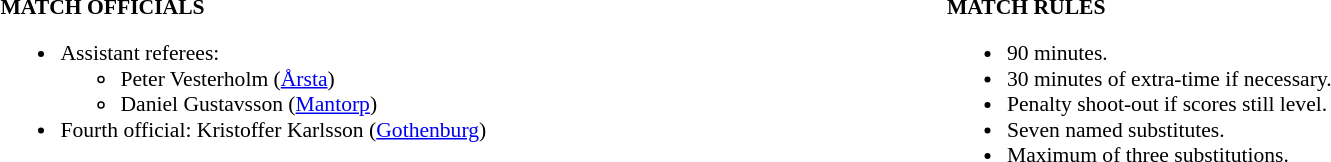<table width=100% style="font-size: 90%">
<tr>
<td width=50% valign=top><br><strong>MATCH OFFICIALS</strong><ul><li>Assistant referees:<ul><li>Peter Vesterholm (<a href='#'>Årsta</a>)</li><li>Daniel Gustavsson (<a href='#'>Mantorp</a>)</li></ul></li><li>Fourth official: Kristoffer Karlsson (<a href='#'>Gothenburg</a>)</li></ul></td>
<td width=50% valign=top><br><strong>MATCH RULES</strong><ul><li>90 minutes.</li><li>30 minutes of extra-time if necessary.</li><li>Penalty shoot-out if scores still level.</li><li>Seven named substitutes.</li><li>Maximum of three substitutions.</li></ul></td>
</tr>
</table>
